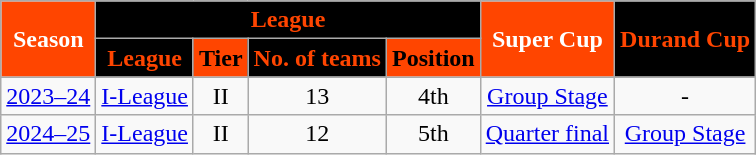<table class="wikitable" style="text-align:center;border:1px solid #FF4500;">
<tr>
<th scope="col" rowspan="2" style="background:#FF4500; color:#FFFFFF; text-align:center;">Season</th>
<th colspan="4" class="unsortable" style="background:#000000; color:#FF4500; text-align:center;">League</th>
<th scope="col" rowspan="2" style="background:#FF4500; color:#FFFFFF; text-align:center;">Super Cup</th>
<th scope="col" rowspan="2" style="background:#000000; color:#FF4500; text-align:center;">Durand Cup</th>
</tr>
<tr>
<th colspan="1" style="background:#000000; color:#FF4500; text-align:center;">League</th>
<th colspan="1" style="background:#FF4500; color:#000000; text-align:center;">Tier</th>
<th colspan="1" style="background:#000000; color:#FF4500; text-align:center;">No. of teams</th>
<th colspan="1" style="background:#FF4500; color:#000000; text-align:center;">Position</th>
</tr>
<tr>
<td><a href='#'>2023–24</a></td>
<td><a href='#'>I-League</a></td>
<td>II</td>
<td>13</td>
<td>4th</td>
<td><a href='#'>Group Stage</a></td>
<td>-</td>
</tr>
<tr>
<td><a href='#'>2024–25</a></td>
<td><a href='#'>I-League</a></td>
<td>II</td>
<td>12</td>
<td>5th</td>
<td><a href='#'>Quarter final</a></td>
<td><a href='#'>Group Stage</a></td>
</tr>
</table>
